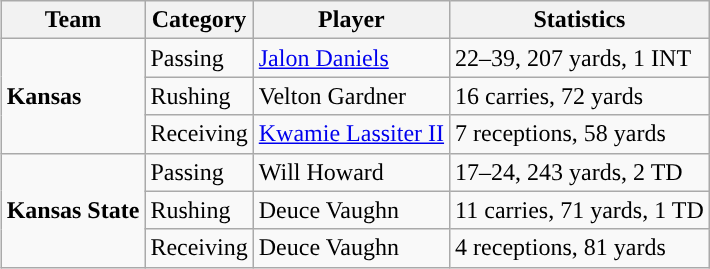<table class="wikitable" style="float: right;">
<tr>
<th>Team</th>
<th>Category</th>
<th>Player</th>
<th>Statistics</th>
</tr>
<tr>
<td rowspan=3><strong>Kansas</strong></td>
<td>Passing</td>
<td><a href='#'>Jalon Daniels</a></td>
<td>22–39, 207 yards, 1 INT</td>
</tr>
<tr>
<td>Rushing</td>
<td>Velton Gardner</td>
<td>16 carries, 72 yards</td>
</tr>
<tr>
<td>Receiving</td>
<td><a href='#'>Kwamie Lassiter II</a></td>
<td>7 receptions, 58 yards</td>
</tr>
<tr>
<td rowspan=3><strong>Kansas State</strong></td>
<td>Passing</td>
<td>Will Howard</td>
<td>17–24, 243 yards, 2 TD</td>
</tr>
<tr>
<td>Rushing</td>
<td>Deuce Vaughn</td>
<td>11 carries, 71 yards, 1 TD</td>
</tr>
<tr>
<td>Receiving</td>
<td>Deuce Vaughn</td>
<td>4 receptions, 81 yards</td>
</tr>
</table>
